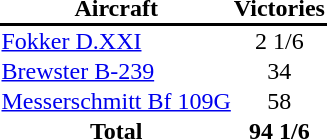<table cellpadding="1" cellspacing="0">
<tr>
<th>Aircraft</th>
<th>Victories</th>
</tr>
<tr>
<th bgcolor="#000000" colspan="2"></th>
</tr>
<tr>
<td><a href='#'>Fokker D.XXI</a></td>
<td align="center">2 1/6</td>
</tr>
<tr>
<td><a href='#'>Brewster B-239</a></td>
<td align="center">34</td>
</tr>
<tr>
<td><a href='#'>Messerschmitt Bf 109G</a></td>
<td align="center">58</td>
</tr>
<tr>
<th>Total</th>
<th>94 1/6</th>
</tr>
<tr>
</tr>
</table>
